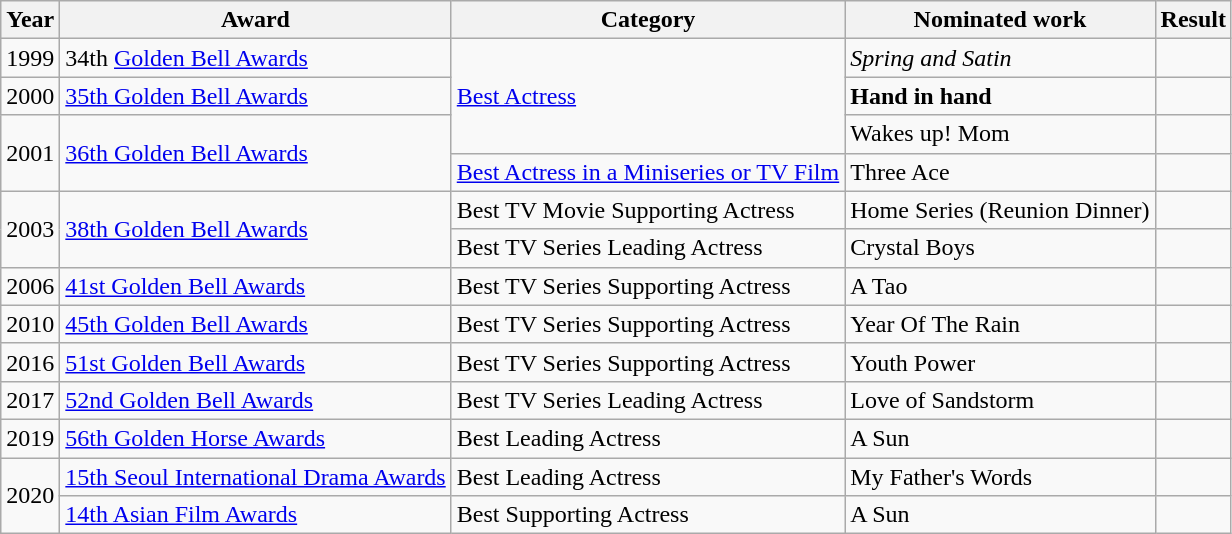<table class="wikitable sortable">
<tr>
<th>Year</th>
<th>Award</th>
<th>Category</th>
<th>Nominated work</th>
<th>Result</th>
</tr>
<tr>
<td>1999</td>
<td>34th <a href='#'>Golden Bell Awards</a></td>
<td rowspan=3><a href='#'>Best Actress</a></td>
<td><em> Spring and Satin</em></td>
<td></td>
</tr>
<tr>
<td>2000</td>
<td><a href='#'>35th Golden Bell Awards</a></td>
<td><strong>Hand in hand<em></td>
<td></td>
</tr>
<tr>
<td rowspan=2>2001</td>
<td rowspan=2><a href='#'>36th Golden Bell Awards</a></td>
<td></em>Wakes up! Mom<em></td>
<td></td>
</tr>
<tr>
<td><a href='#'>Best Actress in a Miniseries or TV Film</a></td>
<td></em>Three Ace<em></td>
<td></td>
</tr>
<tr>
<td rowspan="2">2003</td>
<td rowspan="2"><a href='#'>38th Golden Bell Awards</a></td>
<td>Best TV Movie Supporting Actress</td>
<td></em>Home Series (Reunion Dinner)<em></td>
<td></td>
</tr>
<tr>
<td>Best TV Series Leading Actress</td>
<td></em>Crystal Boys<em></td>
<td></td>
</tr>
<tr>
<td>2006</td>
<td><a href='#'>41st Golden Bell Awards</a></td>
<td>Best TV Series Supporting Actress</td>
<td></em>A Tao<em></td>
<td></td>
</tr>
<tr>
<td>2010</td>
<td><a href='#'>45th Golden Bell Awards</a></td>
<td>Best TV Series Supporting Actress</td>
<td></em>Year Of The Rain<em></td>
<td></td>
</tr>
<tr>
<td>2016</td>
<td><a href='#'>51st Golden Bell Awards</a></td>
<td>Best TV Series Supporting Actress</td>
<td></em>Youth Power<em></td>
<td></td>
</tr>
<tr>
<td>2017</td>
<td><a href='#'>52nd Golden Bell Awards</a></td>
<td>Best TV Series Leading Actress</td>
<td></em>Love of Sandstorm<em></td>
<td></td>
</tr>
<tr>
<td>2019</td>
<td><a href='#'>56th Golden Horse Awards</a></td>
<td>Best Leading Actress</td>
<td></em>A Sun<em></td>
<td></td>
</tr>
<tr>
<td rowspan="2">2020</td>
<td><a href='#'>15th Seoul International Drama Awards</a></td>
<td>Best Leading Actress</td>
<td></em>My Father's Words<em></td>
<td></td>
</tr>
<tr>
<td><a href='#'>14th Asian Film Awards</a></td>
<td>Best Supporting Actress</td>
<td></em>A Sun<em></td>
<td></td>
</tr>
</table>
